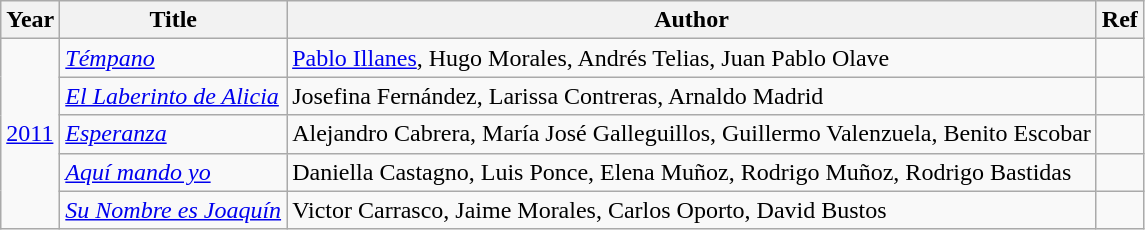<table class="wikitable sortable">
<tr>
<th>Year</th>
<th>Title</th>
<th>Author</th>
<th>Ref</th>
</tr>
<tr>
<td rowspan="5"><a href='#'>2011</a></td>
<td><em><a href='#'>Témpano</a></em></td>
<td><a href='#'>Pablo Illanes</a>, Hugo Morales, Andrés Telias, Juan Pablo Olave</td>
<td></td>
</tr>
<tr>
<td><em><a href='#'>El Laberinto de Alicia</a></em></td>
<td>Josefina Fernández, Larissa Contreras, Arnaldo Madrid</td>
<td></td>
</tr>
<tr>
<td><em><a href='#'>Esperanza</a></em></td>
<td>Alejandro Cabrera, María José Galleguillos, Guillermo Valenzuela, Benito Escobar</td>
<td></td>
</tr>
<tr>
<td><em><a href='#'>Aquí mando yo</a></em></td>
<td>Daniella Castagno, Luis Ponce, Elena Muñoz, Rodrigo Muñoz, Rodrigo Bastidas</td>
<td></td>
</tr>
<tr>
<td><em><a href='#'>Su Nombre es Joaquín</a></em></td>
<td>Victor Carrasco, Jaime Morales, Carlos Oporto, David Bustos</td>
<td></td>
</tr>
</table>
